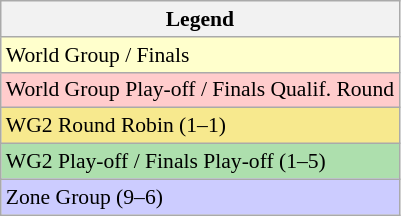<table class="wikitable" style=font-size:90%>
<tr>
<th>Legend</th>
</tr>
<tr bgcolor=ffffcc>
<td>World Group / Finals</td>
</tr>
<tr bgcolor="ffcccc">
<td>World Group Play-off / Finals Qualif. Round</td>
</tr>
<tr bgcolor=f7e98e>
<td>WG2 Round Robin (1–1)</td>
</tr>
<tr bgcolor=addfad>
<td>WG2 Play-off / Finals Play-off (1–5)</td>
</tr>
<tr bgcolor=#ccf>
<td>Zone Group (9–6)</td>
</tr>
</table>
